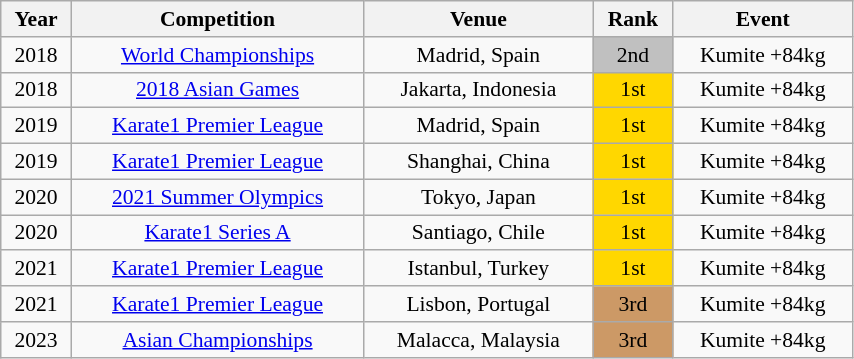<table class="wikitable sortable" width=45% style="font-size:90%; text-align:center;">
<tr>
<th>Year</th>
<th>Competition</th>
<th>Venue</th>
<th>Rank</th>
<th>Event</th>
</tr>
<tr>
<td>2018</td>
<td><a href='#'>World Championships</a></td>
<td>Madrid, Spain</td>
<td bgcolor="silver">2nd</td>
<td>Kumite +84kg</td>
</tr>
<tr>
<td>2018</td>
<td><a href='#'>2018 Asian Games</a></td>
<td>Jakarta, Indonesia</td>
<td bgcolor="gold">1st</td>
<td>Kumite +84kg</td>
</tr>
<tr>
<td>2019</td>
<td><a href='#'>Karate1 Premier League</a></td>
<td>Madrid, Spain</td>
<td bgcolor="gold">1st</td>
<td>Kumite +84kg</td>
</tr>
<tr>
<td>2019</td>
<td><a href='#'>Karate1 Premier League</a></td>
<td>Shanghai, China</td>
<td bgcolor="gold">1st</td>
<td>Kumite +84kg</td>
</tr>
<tr>
<td>2020</td>
<td><a href='#'>2021 Summer Olympics</a></td>
<td>Tokyo, Japan</td>
<td bgcolor="gold">1st</td>
<td>Kumite +84kg</td>
</tr>
<tr>
<td>2020</td>
<td><a href='#'>Karate1 Series A</a></td>
<td>Santiago, Chile</td>
<td bgcolor="gold">1st</td>
<td>Kumite +84kg</td>
</tr>
<tr>
<td>2021</td>
<td><a href='#'>Karate1 Premier League</a></td>
<td>Istanbul, Turkey</td>
<td bgcolor="gold">1st</td>
<td>Kumite +84kg</td>
</tr>
<tr>
<td>2021</td>
<td><a href='#'>Karate1 Premier League</a></td>
<td>Lisbon, Portugal</td>
<td bgcolor="cc9966">3rd</td>
<td>Kumite +84kg</td>
</tr>
<tr>
<td>2023</td>
<td><a href='#'>Asian Championships</a></td>
<td>Malacca, Malaysia</td>
<td bgcolor="cc9966">3rd</td>
<td>Kumite +84kg</td>
</tr>
</table>
